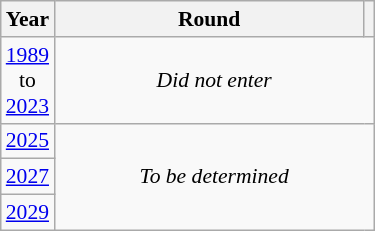<table class="wikitable" style="text-align: center; font-size:90%">
<tr>
<th>Year</th>
<th style="width:200px">Round</th>
<th></th>
</tr>
<tr>
<td><a href='#'>1989</a><br>to<br><a href='#'>2023</a></td>
<td colspan="2"><em>Did not enter</em></td>
</tr>
<tr>
<td><a href='#'>2025</a></td>
<td colspan="2" rowspan="3"><em>To be determined</em></td>
</tr>
<tr>
<td><a href='#'>2027</a></td>
</tr>
<tr>
<td><a href='#'>2029</a></td>
</tr>
</table>
